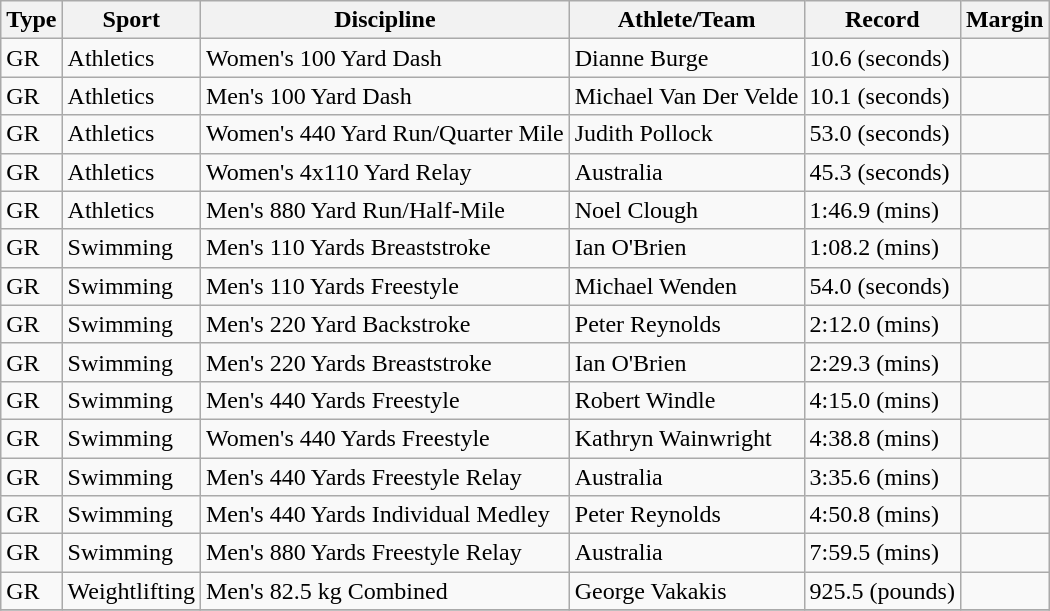<table class="wikitable">
<tr>
<th>Type</th>
<th>Sport</th>
<th>Discipline</th>
<th>Athlete/Team</th>
<th>Record</th>
<th>Margin</th>
</tr>
<tr>
<td>GR</td>
<td>Athletics</td>
<td>Women's 100 Yard Dash</td>
<td>Dianne Burge</td>
<td>10.6 (seconds)</td>
<td></td>
</tr>
<tr>
<td>GR</td>
<td>Athletics</td>
<td>Men's 100 Yard Dash</td>
<td>Michael Van Der Velde</td>
<td>10.1 (seconds)</td>
<td></td>
</tr>
<tr>
<td>GR</td>
<td>Athletics</td>
<td>Women's 440 Yard Run/Quarter Mile</td>
<td>Judith Pollock</td>
<td>53.0 (seconds)</td>
<td></td>
</tr>
<tr>
<td>GR</td>
<td>Athletics</td>
<td>Women's 4x110 Yard Relay</td>
<td>Australia</td>
<td>45.3 (seconds)</td>
<td></td>
</tr>
<tr>
<td>GR</td>
<td>Athletics</td>
<td>Men's 880 Yard Run/Half-Mile</td>
<td>Noel Clough</td>
<td>1:46.9 (mins)</td>
<td></td>
</tr>
<tr>
<td>GR</td>
<td>Swimming</td>
<td>Men's 110 Yards Breaststroke</td>
<td>Ian O'Brien</td>
<td>1:08.2 (mins)</td>
<td></td>
</tr>
<tr>
<td>GR</td>
<td>Swimming</td>
<td>Men's 110 Yards Freestyle</td>
<td>Michael Wenden</td>
<td>54.0 (seconds)</td>
<td></td>
</tr>
<tr>
<td>GR</td>
<td>Swimming</td>
<td>Men's 220 Yard Backstroke</td>
<td>Peter Reynolds</td>
<td>2:12.0 (mins)</td>
<td></td>
</tr>
<tr>
<td>GR</td>
<td>Swimming</td>
<td>Men's 220 Yards Breaststroke</td>
<td>Ian O'Brien</td>
<td>2:29.3 (mins)</td>
<td></td>
</tr>
<tr>
<td>GR</td>
<td>Swimming</td>
<td>Men's 440 Yards Freestyle</td>
<td>Robert Windle</td>
<td>4:15.0 (mins)</td>
<td></td>
</tr>
<tr>
<td>GR</td>
<td>Swimming</td>
<td>Women's 440 Yards Freestyle</td>
<td>Kathryn Wainwright</td>
<td>4:38.8 (mins)</td>
<td></td>
</tr>
<tr>
<td>GR</td>
<td>Swimming</td>
<td>Men's 440 Yards Freestyle Relay</td>
<td>Australia</td>
<td>3:35.6 (mins)</td>
<td></td>
</tr>
<tr>
<td>GR</td>
<td>Swimming</td>
<td>Men's 440 Yards Individual Medley</td>
<td>Peter Reynolds</td>
<td>4:50.8 (mins)</td>
<td></td>
</tr>
<tr>
<td>GR</td>
<td>Swimming</td>
<td>Men's 880 Yards Freestyle Relay</td>
<td>Australia</td>
<td>7:59.5 (mins)</td>
<td></td>
</tr>
<tr>
<td>GR</td>
<td>Weightlifting</td>
<td>Men's 82.5 kg Combined</td>
<td>George Vakakis</td>
<td>925.5 (pounds)</td>
<td></td>
</tr>
<tr>
</tr>
</table>
